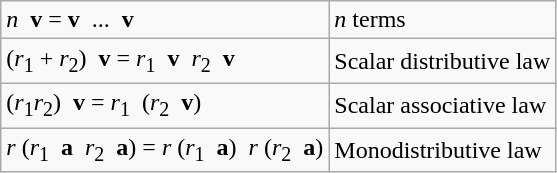<table class="wikitable">
<tr>
<td><em>n</em>  <strong>v</strong> = <strong>v</strong>  ...  <strong>v</strong></td>
<td><em>n</em> terms</td>
</tr>
<tr>
<td>(<em>r</em><sub>1</sub> + <em>r</em><sub>2</sub>)  <strong>v</strong> = <em>r</em><sub>1</sub>  <strong>v</strong>  <em>r</em><sub>2</sub>  <strong>v</strong></td>
<td>Scalar distributive law</td>
</tr>
<tr>
<td>(<em>r</em><sub>1</sub><em>r</em><sub>2</sub>)  <strong>v</strong> = <em>r</em><sub>1</sub>  (<em>r</em><sub>2</sub>  <strong>v</strong>)</td>
<td>Scalar associative law</td>
</tr>
<tr>
<td><em>r</em> (<em>r</em><sub>1</sub>  <strong>a</strong>  <em>r</em><sub>2</sub>  <strong>a</strong>) = <em>r</em> (<em>r</em><sub>1</sub>  <strong>a</strong>)  <em>r</em> (<em>r</em><sub>2</sub>  <strong>a</strong>)</td>
<td>Monodistributive law</td>
</tr>
</table>
